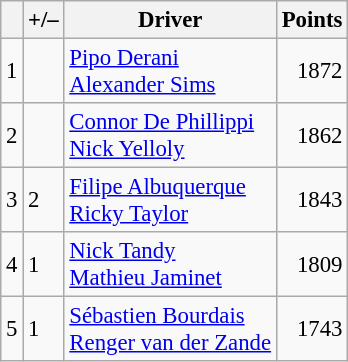<table class="wikitable" style="font-size: 95%;">
<tr>
<th scope="col"></th>
<th scope="col">+/–</th>
<th scope="col">Driver</th>
<th scope="col">Points</th>
</tr>
<tr>
<td align=center>1</td>
<td align="left"></td>
<td> <a href='#'>Pipo Derani</a><br> <a href='#'>Alexander Sims</a></td>
<td align=right>1872</td>
</tr>
<tr>
<td align=center>2</td>
<td align="left"></td>
<td> <a href='#'>Connor De Phillippi</a><br> <a href='#'>Nick Yelloly</a></td>
<td align=right>1862</td>
</tr>
<tr>
<td align=center>3</td>
<td align="left"> 2</td>
<td> <a href='#'>Filipe Albuquerque</a><br> <a href='#'>Ricky Taylor</a></td>
<td align=right>1843</td>
</tr>
<tr>
<td align=center>4</td>
<td align="left"> 1</td>
<td> <a href='#'>Nick Tandy</a><br> <a href='#'>Mathieu Jaminet</a></td>
<td align=right>1809</td>
</tr>
<tr>
<td align=center>5</td>
<td align="left"> 1</td>
<td> <a href='#'>Sébastien Bourdais</a><br> <a href='#'>Renger van der Zande</a></td>
<td align=right>1743</td>
</tr>
</table>
